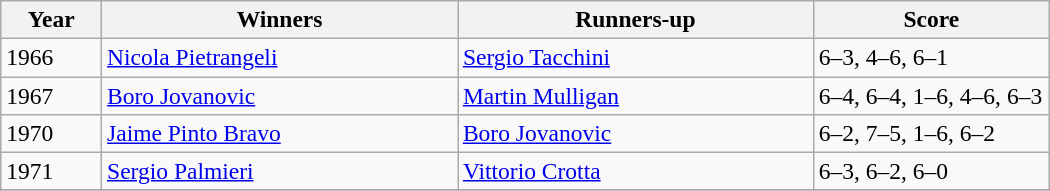<table class="wikitable" style="font-size:98%;">
<tr>
<th style="width:60px;">Year</th>
<th style="width:230px;">Winners</th>
<th style="width:230px;">Runners-up</th>
<th style="width:150px;">Score</th>
</tr>
<tr>
<td>1966</td>
<td> <a href='#'>Nicola Pietrangeli</a></td>
<td> <a href='#'>Sergio Tacchini</a></td>
<td>6–3, 4–6, 6–1</td>
</tr>
<tr>
<td>1967</td>
<td> <a href='#'>Boro Jovanovic</a></td>
<td> <a href='#'>Martin Mulligan</a></td>
<td>6–4, 6–4, 1–6,  4–6, 6–3</td>
</tr>
<tr>
<td>1970</td>
<td> <a href='#'>Jaime Pinto Bravo</a></td>
<td> <a href='#'>Boro Jovanovic</a></td>
<td>6–2, 7–5, 1–6, 6–2</td>
</tr>
<tr>
<td>1971</td>
<td> <a href='#'>Sergio Palmieri</a></td>
<td> <a href='#'>Vittorio Crotta</a></td>
<td>6–3, 6–2, 6–0</td>
</tr>
<tr>
</tr>
</table>
